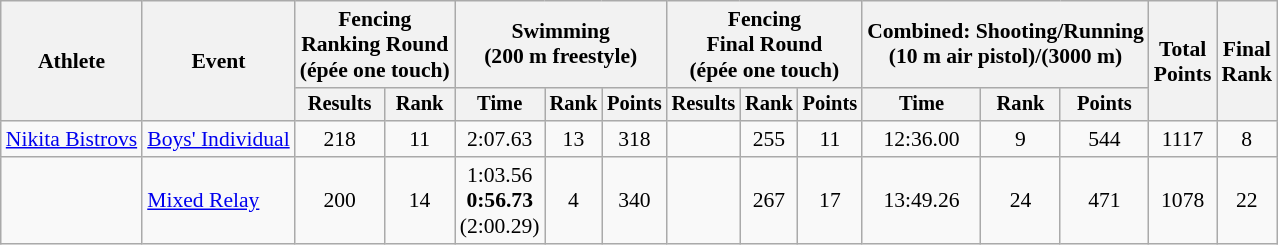<table class="wikitable" style="font-size:90%;">
<tr>
<th rowspan=2>Athlete</th>
<th rowspan=2>Event</th>
<th colspan=2>Fencing<br>Ranking Round<br><span>(épée one touch)</span></th>
<th colspan=3>Swimming<br><span>(200 m freestyle)</span></th>
<th colspan=3>Fencing<br>Final Round<br><span>(épée one touch)</span></th>
<th colspan=3>Combined: Shooting/Running<br><span>(10 m air pistol)/(3000 m)</span></th>
<th rowspan=2>Total<br>Points</th>
<th rowspan=2>Final<br>Rank</th>
</tr>
<tr style="font-size:95%">
<th>Results</th>
<th>Rank</th>
<th>Time</th>
<th>Rank</th>
<th>Points</th>
<th>Results</th>
<th>Rank</th>
<th>Points</th>
<th>Time</th>
<th>Rank</th>
<th>Points</th>
</tr>
<tr align=center>
<td align=left><a href='#'>Nikita Bistrovs</a></td>
<td align=left><a href='#'>Boys' Individual</a></td>
<td>218</td>
<td>11</td>
<td>2:07.63</td>
<td>13</td>
<td>318</td>
<td></td>
<td>255</td>
<td>11</td>
<td>12:36.00</td>
<td>9</td>
<td>544</td>
<td>1117</td>
<td>8</td>
</tr>
<tr align=center>
<td align=left><br></td>
<td align=left><a href='#'>Mixed Relay</a></td>
<td>200</td>
<td>14</td>
<td>1:03.56<br><strong>0:56.73</strong><br>(2:00.29)</td>
<td>4</td>
<td>340</td>
<td></td>
<td>267</td>
<td>17</td>
<td>13:49.26</td>
<td>24</td>
<td>471</td>
<td>1078</td>
<td>22</td>
</tr>
</table>
